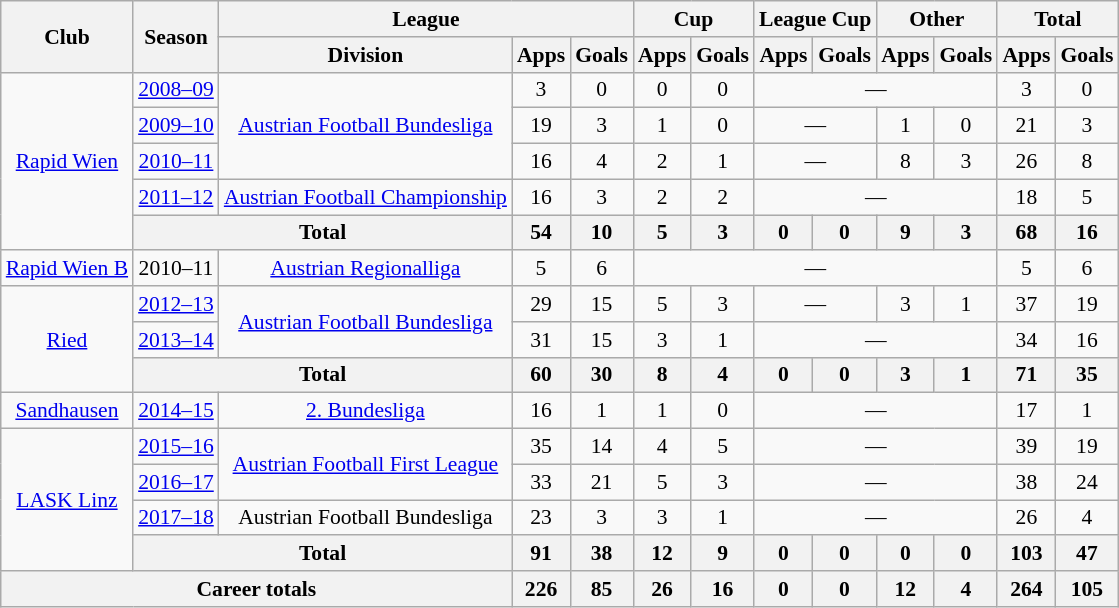<table class="wikitable" style="font-size:90%; text-align: center">
<tr>
<th rowspan=2>Club</th>
<th rowspan=2>Season</th>
<th colspan=3>League</th>
<th colspan=2>Cup</th>
<th colspan=2>League Cup</th>
<th colspan=2>Other</th>
<th colspan=2>Total</th>
</tr>
<tr>
<th>Division</th>
<th>Apps</th>
<th>Goals</th>
<th>Apps</th>
<th>Goals</th>
<th>Apps</th>
<th>Goals</th>
<th>Apps</th>
<th>Goals</th>
<th>Apps</th>
<th>Goals</th>
</tr>
<tr>
<td rowspan=5><a href='#'>Rapid Wien</a></td>
<td><a href='#'>2008–09</a></td>
<td rowspan=3><a href='#'>Austrian Football Bundesliga</a></td>
<td>3</td>
<td>0</td>
<td>0</td>
<td>0</td>
<td colspan=4>—</td>
<td>3</td>
<td>0</td>
</tr>
<tr>
<td><a href='#'>2009–10</a></td>
<td>19</td>
<td>3</td>
<td>1</td>
<td>0</td>
<td colspan=2>—</td>
<td>1</td>
<td>0</td>
<td>21</td>
<td>3</td>
</tr>
<tr>
<td><a href='#'>2010–11</a></td>
<td>16</td>
<td>4</td>
<td>2</td>
<td>1</td>
<td colspan=2>—</td>
<td>8</td>
<td>3</td>
<td>26</td>
<td>8</td>
</tr>
<tr>
<td><a href='#'>2011–12</a></td>
<td><a href='#'>Austrian Football Championship</a></td>
<td>16</td>
<td>3</td>
<td>2</td>
<td>2</td>
<td colspan=4>—</td>
<td>18</td>
<td>5</td>
</tr>
<tr>
<th colspan=2>Total</th>
<th>54</th>
<th>10</th>
<th>5</th>
<th>3</th>
<th>0</th>
<th>0</th>
<th>9</th>
<th>3</th>
<th>68</th>
<th>16</th>
</tr>
<tr>
<td><a href='#'>Rapid Wien B</a></td>
<td>2010–11</td>
<td><a href='#'>Austrian Regionalliga</a></td>
<td>5</td>
<td>6</td>
<td colspan=6>—</td>
<td>5</td>
<td>6</td>
</tr>
<tr>
<td rowspan=3><a href='#'>Ried</a></td>
<td><a href='#'>2012–13</a></td>
<td rowspan=2><a href='#'>Austrian Football Bundesliga</a></td>
<td>29</td>
<td>15</td>
<td>5</td>
<td>3</td>
<td colspan=2>—</td>
<td>3</td>
<td>1</td>
<td>37</td>
<td>19</td>
</tr>
<tr>
<td><a href='#'>2013–14</a></td>
<td>31</td>
<td>15</td>
<td>3</td>
<td>1</td>
<td colspan=4>—</td>
<td>34</td>
<td>16</td>
</tr>
<tr>
<th colspan=2>Total</th>
<th>60</th>
<th>30</th>
<th>8</th>
<th>4</th>
<th>0</th>
<th>0</th>
<th>3</th>
<th>1</th>
<th>71</th>
<th>35</th>
</tr>
<tr>
<td><a href='#'>Sandhausen</a></td>
<td><a href='#'>2014–15</a></td>
<td><a href='#'>2. Bundesliga</a></td>
<td>16</td>
<td>1</td>
<td>1</td>
<td>0</td>
<td colspan=4>—</td>
<td>17</td>
<td>1</td>
</tr>
<tr>
<td rowspan=4><a href='#'>LASK Linz</a></td>
<td><a href='#'>2015–16</a></td>
<td rowspan=2><a href='#'>Austrian Football First League</a></td>
<td>35</td>
<td>14</td>
<td>4</td>
<td>5</td>
<td colspan=4>—</td>
<td>39</td>
<td>19</td>
</tr>
<tr>
<td><a href='#'>2016–17</a></td>
<td>33</td>
<td>21</td>
<td>5</td>
<td>3</td>
<td colspan=4>—</td>
<td>38</td>
<td>24</td>
</tr>
<tr>
<td><a href='#'>2017–18</a></td>
<td>Austrian Football Bundesliga</td>
<td>23</td>
<td>3</td>
<td>3</td>
<td>1</td>
<td colspan=4>—</td>
<td>26</td>
<td>4</td>
</tr>
<tr>
<th colspan=2>Total</th>
<th>91</th>
<th>38</th>
<th>12</th>
<th>9</th>
<th>0</th>
<th>0</th>
<th>0</th>
<th>0</th>
<th>103</th>
<th>47</th>
</tr>
<tr>
<th colspan=3>Career totals</th>
<th>226</th>
<th>85</th>
<th>26</th>
<th>16</th>
<th>0</th>
<th>0</th>
<th>12</th>
<th>4</th>
<th>264</th>
<th>105</th>
</tr>
</table>
